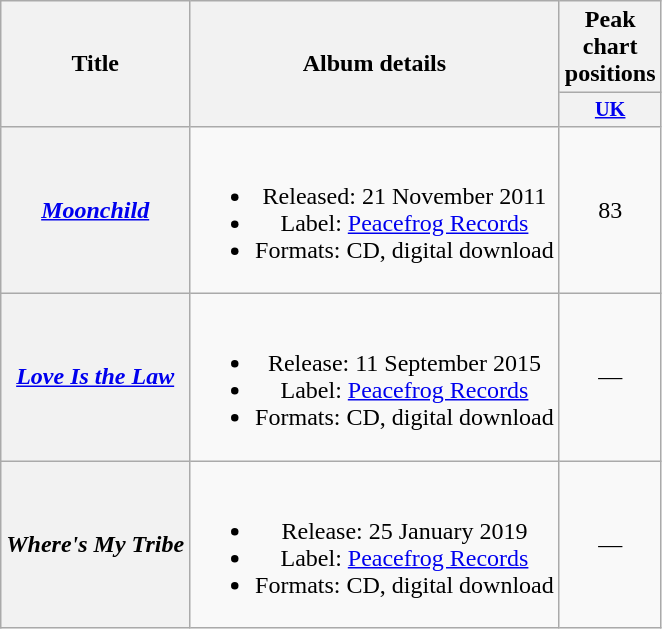<table class="wikitable plainrowheaders" style="text-align:center;">
<tr>
<th scope="col" rowspan="2">Title</th>
<th scope="col" rowspan="2">Album details</th>
<th scope="col">Peak chart positions</th>
</tr>
<tr>
<th scope="col" style="width:3em;font-size:85%;"><a href='#'>UK</a></th>
</tr>
<tr>
<th scope="row"><em><a href='#'>Moonchild</a></em></th>
<td><br><ul><li>Released: 21 November 2011</li><li>Label: <a href='#'>Peacefrog Records</a></li><li>Formats: CD, digital download</li></ul></td>
<td>83</td>
</tr>
<tr>
<th scope="row"><em><a href='#'>Love Is the Law</a></em></th>
<td><br><ul><li>Release: 11 September 2015</li><li>Label: <a href='#'>Peacefrog Records</a></li><li>Formats: CD, digital download</li></ul></td>
<td>—</td>
</tr>
<tr>
<th scope="row"><em>Where's My Tribe</em></th>
<td><br><ul><li>Release: 25 January 2019</li><li>Label: <a href='#'>Peacefrog Records</a></li><li>Formats: CD, digital download</li></ul></td>
<td>—</td>
</tr>
</table>
